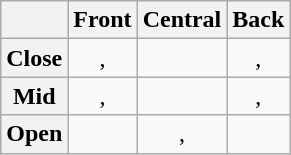<table class="wikitable" style="text-align: center;">
<tr>
<th></th>
<th>Front</th>
<th>Central</th>
<th>Back</th>
</tr>
<tr>
<th>Close</th>
<td>, </td>
<td></td>
<td>, </td>
</tr>
<tr>
<th>Mid</th>
<td>, </td>
<td></td>
<td>, </td>
</tr>
<tr>
<th>Open</th>
<td></td>
<td>, </td>
<td></td>
</tr>
</table>
